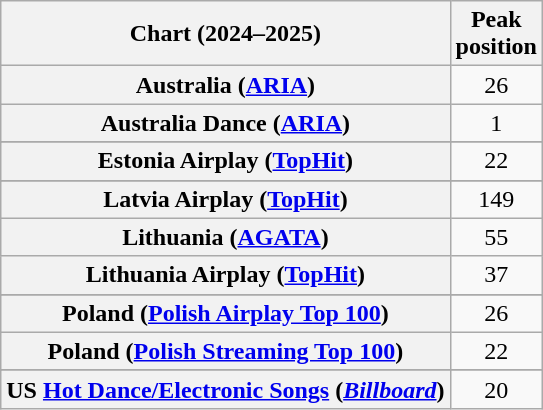<table class="wikitable sortable plainrowheaders" style="text-align:center">
<tr>
<th scope="col">Chart (2024–2025)</th>
<th scope="col">Peak<br>position</th>
</tr>
<tr>
<th scope="row">Australia (<a href='#'>ARIA</a>)</th>
<td>26</td>
</tr>
<tr>
<th scope="row">Australia Dance (<a href='#'>ARIA</a>)</th>
<td>1</td>
</tr>
<tr>
</tr>
<tr>
</tr>
<tr>
</tr>
<tr>
</tr>
<tr>
<th scope="row">Estonia Airplay (<a href='#'>TopHit</a>)</th>
<td>22</td>
</tr>
<tr>
</tr>
<tr>
</tr>
<tr>
<th scope="row">Latvia Airplay (<a href='#'>TopHit</a>)</th>
<td>149</td>
</tr>
<tr>
<th scope="row">Lithuania (<a href='#'>AGATA</a>)</th>
<td>55</td>
</tr>
<tr>
<th scope="row">Lithuania Airplay (<a href='#'>TopHit</a>)</th>
<td>37</td>
</tr>
<tr>
</tr>
<tr>
</tr>
<tr>
<th scope="row">Poland (<a href='#'>Polish Airplay Top 100</a>)</th>
<td>26</td>
</tr>
<tr>
<th scope="row">Poland (<a href='#'>Polish Streaming Top 100</a>)</th>
<td>22</td>
</tr>
<tr>
</tr>
<tr>
</tr>
<tr>
</tr>
<tr>
</tr>
<tr>
<th scope="row">US <a href='#'>Hot Dance/Electronic Songs</a> (<em><a href='#'>Billboard</a></em>)</th>
<td>20</td>
</tr>
</table>
